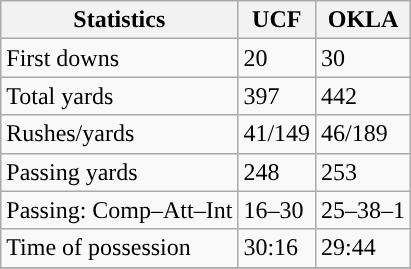<table class="wikitable" style="float: left;">
<tr>
<th>Statistics</th>
<th>UCF</th>
<th>OKLA</th>
</tr>
<tr>
<td>First downs</td>
<td>20</td>
<td>30</td>
</tr>
<tr>
<td>Total yards</td>
<td>397</td>
<td>442</td>
</tr>
<tr>
<td>Rushes/yards</td>
<td>41/149</td>
<td>46/189</td>
</tr>
<tr>
<td>Passing yards</td>
<td>248</td>
<td>253</td>
</tr>
<tr>
<td>Passing: Comp–Att–Int</td>
<td>16–30</td>
<td>25–38–1</td>
</tr>
<tr>
<td>Time of possession</td>
<td>30:16</td>
<td>29:44</td>
</tr>
<tr>
</tr>
</table>
